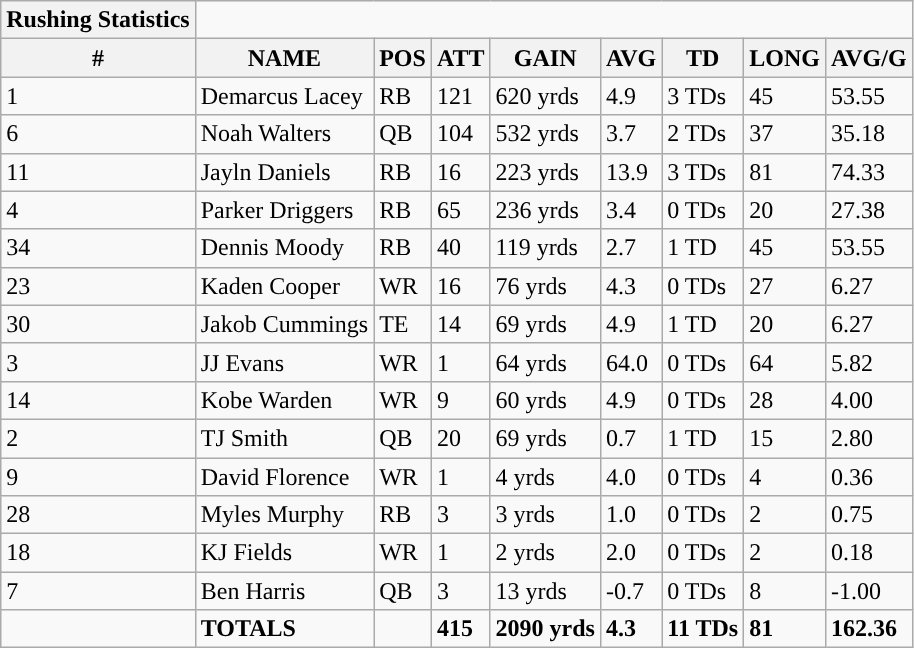<table class="wikitable">
<tr>
<th style="text-align:center; ">Rushing Statistics</th>
</tr>
<tr>
<th>#</th>
<th>NAME</th>
<th>POS</th>
<th>ATT</th>
<th>GAIN</th>
<th>AVG</th>
<th>TD</th>
<th>LONG</th>
<th>AVG/G</th>
</tr>
<tr>
<td>1</td>
<td>Demarcus Lacey</td>
<td>RB</td>
<td>121</td>
<td>620 yrds</td>
<td>4.9</td>
<td>3 TDs</td>
<td>45</td>
<td>53.55</td>
</tr>
<tr>
<td>6</td>
<td>Noah Walters</td>
<td>QB</td>
<td>104</td>
<td>532 yrds</td>
<td>3.7</td>
<td>2 TDs</td>
<td>37</td>
<td>35.18</td>
</tr>
<tr>
<td>11</td>
<td>Jayln Daniels</td>
<td>RB</td>
<td>16</td>
<td>223 yrds</td>
<td>13.9</td>
<td>3 TDs</td>
<td>81</td>
<td>74.33</td>
</tr>
<tr>
<td>4</td>
<td>Parker Driggers</td>
<td>RB</td>
<td>65</td>
<td>236 yrds</td>
<td>3.4</td>
<td>0 TDs</td>
<td>20</td>
<td>27.38</td>
</tr>
<tr>
<td>34</td>
<td>Dennis Moody</td>
<td>RB</td>
<td>40</td>
<td>119 yrds</td>
<td>2.7</td>
<td>1 TD</td>
<td>45</td>
<td>53.55</td>
</tr>
<tr>
<td>23</td>
<td>Kaden Cooper</td>
<td>WR</td>
<td>16</td>
<td>76 yrds</td>
<td>4.3</td>
<td>0 TDs</td>
<td>27</td>
<td>6.27</td>
</tr>
<tr>
<td>30</td>
<td>Jakob Cummings</td>
<td>TE</td>
<td>14</td>
<td>69 yrds</td>
<td>4.9</td>
<td>1 TD</td>
<td>20</td>
<td>6.27</td>
</tr>
<tr>
<td>3</td>
<td>JJ Evans</td>
<td>WR</td>
<td>1</td>
<td>64 yrds</td>
<td>64.0</td>
<td>0 TDs</td>
<td>64</td>
<td>5.82</td>
</tr>
<tr>
<td>14</td>
<td>Kobe Warden</td>
<td>WR</td>
<td>9</td>
<td>60 yrds</td>
<td>4.9</td>
<td>0 TDs</td>
<td>28</td>
<td>4.00</td>
</tr>
<tr>
<td>2</td>
<td>TJ Smith</td>
<td>QB</td>
<td>20</td>
<td>69 yrds</td>
<td>0.7</td>
<td>1 TD</td>
<td>15</td>
<td>2.80</td>
</tr>
<tr>
<td>9</td>
<td>David Florence</td>
<td>WR</td>
<td>1</td>
<td>4 yrds</td>
<td>4.0</td>
<td>0 TDs</td>
<td>4</td>
<td>0.36</td>
</tr>
<tr>
<td>28</td>
<td>Myles Murphy</td>
<td>RB</td>
<td>3</td>
<td>3 yrds</td>
<td>1.0</td>
<td>0 TDs</td>
<td>2</td>
<td>0.75</td>
</tr>
<tr>
<td>18</td>
<td>KJ Fields</td>
<td>WR</td>
<td>1</td>
<td>2 yrds</td>
<td>2.0</td>
<td>0 TDs</td>
<td>2</td>
<td>0.18</td>
</tr>
<tr>
<td>7</td>
<td>Ben Harris</td>
<td>QB</td>
<td>3</td>
<td>13 yrds</td>
<td>-0.7</td>
<td>0 TDs</td>
<td>8</td>
<td>-1.00</td>
</tr>
<tr>
<td></td>
<td><strong>TOTALS</strong></td>
<td></td>
<td><strong>415</strong></td>
<td><strong>2090 yrds</strong></td>
<td><strong>4.3</strong></td>
<td><strong>11 TDs</strong></td>
<td><strong>81</strong></td>
<td><strong>162.36</strong></td>
</tr>
</table>
